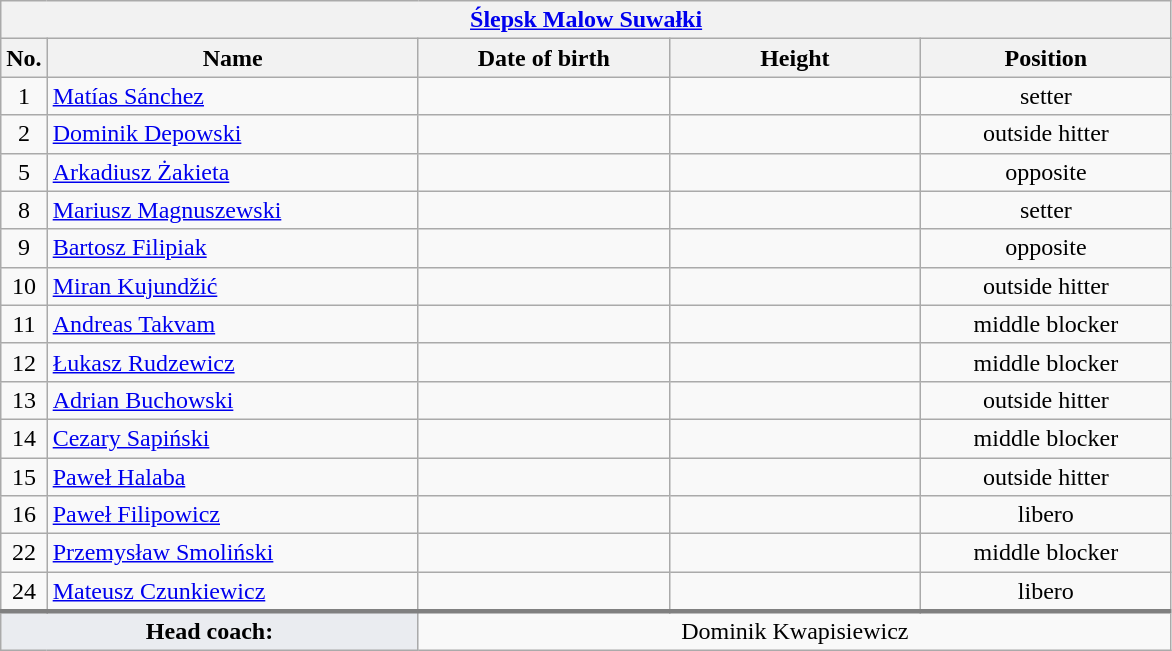<table class="wikitable collapsible collapsed" style="font-size:100%; text-align:center">
<tr>
<th colspan=5 style="width:30em"><a href='#'>Ślepsk Malow Suwałki</a></th>
</tr>
<tr>
<th>No.</th>
<th style="width:15em">Name</th>
<th style="width:10em">Date of birth</th>
<th style="width:10em">Height</th>
<th style="width:10em">Position</th>
</tr>
<tr>
<td>1</td>
<td align=left> <a href='#'>Matías Sánchez</a></td>
<td align=right></td>
<td></td>
<td>setter</td>
</tr>
<tr>
<td>2</td>
<td align=left> <a href='#'>Dominik Depowski</a></td>
<td align=right></td>
<td></td>
<td>outside hitter</td>
</tr>
<tr>
<td>5</td>
<td align=left> <a href='#'>Arkadiusz Żakieta</a></td>
<td align=right></td>
<td></td>
<td>opposite</td>
</tr>
<tr>
<td>8</td>
<td align=left> <a href='#'>Mariusz Magnuszewski</a></td>
<td align=right></td>
<td></td>
<td>setter</td>
</tr>
<tr>
<td>9</td>
<td align=left> <a href='#'>Bartosz Filipiak</a></td>
<td align=right></td>
<td></td>
<td>opposite</td>
</tr>
<tr>
<td>10</td>
<td align=left> <a href='#'>Miran Kujundžić</a></td>
<td align=right></td>
<td></td>
<td>outside hitter</td>
</tr>
<tr>
<td>11</td>
<td align=left> <a href='#'>Andreas Takvam</a></td>
<td align=right></td>
<td></td>
<td>middle blocker</td>
</tr>
<tr>
<td>12</td>
<td align=left> <a href='#'>Łukasz Rudzewicz</a></td>
<td align=right></td>
<td></td>
<td>middle blocker</td>
</tr>
<tr>
<td>13</td>
<td align=left> <a href='#'>Adrian Buchowski</a></td>
<td align=right></td>
<td></td>
<td>outside hitter</td>
</tr>
<tr>
<td>14</td>
<td align=left> <a href='#'>Cezary Sapiński</a></td>
<td align=right></td>
<td></td>
<td>middle blocker</td>
</tr>
<tr>
<td>15</td>
<td align=left> <a href='#'>Paweł Halaba</a></td>
<td align=right></td>
<td></td>
<td>outside hitter</td>
</tr>
<tr>
<td>16</td>
<td align=left> <a href='#'>Paweł Filipowicz</a></td>
<td align=right></td>
<td></td>
<td>libero</td>
</tr>
<tr>
<td>22</td>
<td align=left> <a href='#'>Przemysław Smoliński</a></td>
<td align=right></td>
<td></td>
<td>middle blocker</td>
</tr>
<tr>
<td>24</td>
<td align=left> <a href='#'>Mateusz Czunkiewicz</a></td>
<td align=right></td>
<td></td>
<td>libero</td>
</tr>
<tr style="border-top: 3px solid grey">
<td colspan=2 style="background:#EAECF0"><strong>Head coach:</strong></td>
<td colspan=3> Dominik Kwapisiewicz</td>
</tr>
</table>
